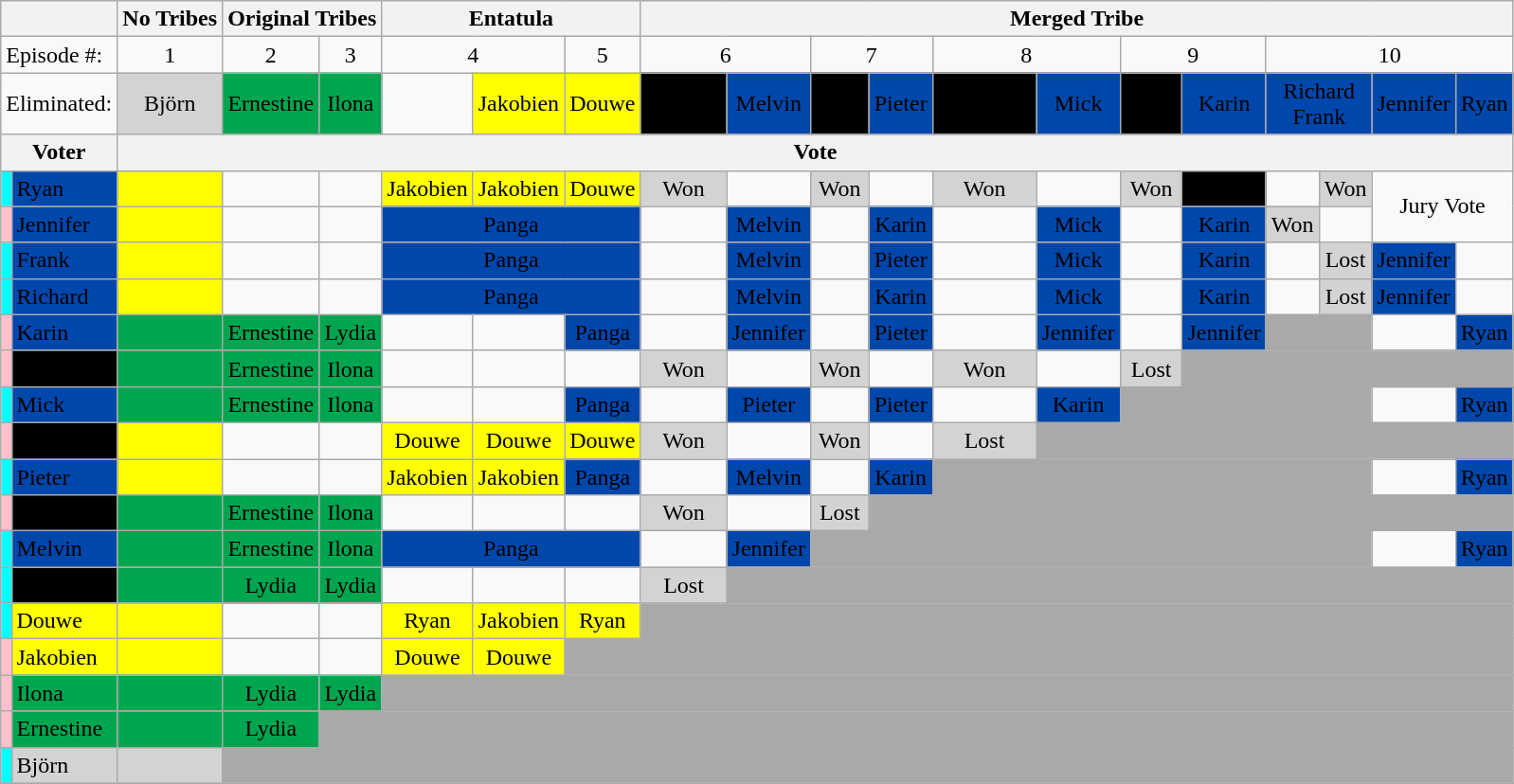<table class="wikitable" style="text-align:center">
<tr>
<th colspan=2></th>
<th colspan=1>No Tribes</th>
<th colspan=2>Original Tribes</th>
<th colspan=3>Entatula</th>
<th colspan=12>Merged Tribe</th>
</tr>
<tr>
<td colspan=2 align="left">Episode #:</td>
<td colspan=1>1</td>
<td>2</td>
<td>3</td>
<td colspan=2>4</td>
<td>5</td>
<td colspan=2>6</td>
<td colspan=2>7</td>
<td colspan=2>8</td>
<td colspan=2>9</td>
<td colspan=4>10</td>
</tr>
<tr>
<td colspan=2 align="left">Eliminated:</td>
<td bgcolor="lightgray">Björn<br></td>
<td bgcolor="#00A550">Ernestine<br></td>
<td bgcolor="#00A550">Ilona<br></td>
<td></td>
<td bgcolor="yellow">Jakobien<br></td>
<td bgcolor="yellow">Douwe<br></td>
<td bgcolor="#000000"><span>Maxime<br></span></td>
<td bgcolor="#0047AB"><span>Melvin<br></span></td>
<td bgcolor="#000000"><span>Fleur<br></span></td>
<td bgcolor="#0047AB"><span>Pieter<br></span></td>
<td bgcolor="#000000"><span>Veronique<br></span></td>
<td bgcolor="#0047AB"><span>Mick<br></span></td>
<td bgcolor="#000000"><span>Lydia<br></span></td>
<td bgcolor="#0047AB"><span>Karin<br></span></td>
<td colspan=2 bgcolor="#0047AB"><span>Richard<br>Frank<br></span></td>
<td bgcolor="#0047AB"><span>Jennifer<br></span></td>
<td bgcolor="#0047AB"><span>Ryan<br></span></td>
</tr>
<tr>
<th colspan=2>Voter</th>
<th colspan=18>Vote</th>
</tr>
<tr>
<td style="background:cyan"></td>
<td align="left" bgcolor="#0047AB"><span>Ryan</span></td>
<td bgcolor="yellow"></td>
<td></td>
<td></td>
<td bgcolor="yellow">Jakobien</td>
<td bgcolor="yellow">Jakobien</td>
<td bgcolor="yellow">Douwe</td>
<td bgcolor="lightgray">Won</td>
<td></td>
<td bgcolor="lightgray">Won</td>
<td></td>
<td bgcolor="lightgray">Won</td>
<td></td>
<td bgcolor="lightgray">Won</td>
<td bgcolor="#000000"><span>Hidden</span></td>
<td></td>
<td bgcolor="lightgray">Won</td>
<td colspan=2 rowspan=2>Jury Vote</td>
</tr>
<tr>
<td style="background:pink"></td>
<td align="left" bgcolor="#0047AB"><span>Jennifer</span></td>
<td bgcolor="yellow"></td>
<td></td>
<td></td>
<td colspan=3 bgcolor="#0047AB"><span>Panga</span></td>
<td></td>
<td bgcolor="#0047AB"><span>Melvin</span></td>
<td></td>
<td bgcolor="#0047AB"><span>Karin</span></td>
<td></td>
<td bgcolor="#0047AB"><span>Mick</span></td>
<td></td>
<td bgcolor="#0047AB"><span>Karin</span></td>
<td bgcolor="lightgray">Won</td>
<td></td>
</tr>
<tr>
<td style="background:cyan"></td>
<td align="left" bgcolor="#0047AB"><span>Frank</span></td>
<td bgcolor="yellow"></td>
<td></td>
<td></td>
<td colspan=3 bgcolor="#0047AB"><span>Panga</span></td>
<td></td>
<td bgcolor="#0047AB"><span>Melvin</span></td>
<td></td>
<td bgcolor="#0047AB"><span>Pieter</span></td>
<td></td>
<td bgcolor="#0047AB"><span>Mick</span></td>
<td></td>
<td bgcolor="#0047AB"><span>Karin</span></td>
<td></td>
<td bgcolor="lightgray">Lost</td>
<td bgcolor="#0047AB"><span>Jennifer</span></td>
<td></td>
</tr>
<tr>
<td style="background:cyan"></td>
<td align="left" bgcolor="#0047AB"><span>Richard</span></td>
<td bgcolor="yellow"></td>
<td></td>
<td></td>
<td colspan=3 bgcolor="#0047AB"><span>Panga</span></td>
<td></td>
<td bgcolor="#0047AB"><span>Melvin</span></td>
<td></td>
<td bgcolor="#0047AB"><span>Karin</span></td>
<td></td>
<td bgcolor="#0047AB"><span>Mick</span></td>
<td></td>
<td bgcolor="#0047AB"><span>Karin</span></td>
<td></td>
<td bgcolor="lightgray">Lost</td>
<td bgcolor="#0047AB"><span>Jennifer</span></td>
<td></td>
</tr>
<tr>
<td style="background:pink"></td>
<td bgcolor="#0047AB" align="left"><span>Karin</span></td>
<td bgcolor="#00A550"></td>
<td bgcolor="#00A550">Ernestine</td>
<td bgcolor="#00A550">Lydia</td>
<td></td>
<td></td>
<td bgcolor="#0047AB"><span>Panga</span></td>
<td></td>
<td bgcolor="#0047AB"><span>Jennifer</span></td>
<td></td>
<td bgcolor="#0047AB"><span>Pieter</span></td>
<td></td>
<td bgcolor="#0047AB"><span>Jennifer</span></td>
<td></td>
<td bgcolor="#0047AB"><span>Jennifer</span></td>
<td bgcolor="darkgray" colspan=2></td>
<td></td>
<td bgcolor="#0047AB"><span>Ryan</span></td>
</tr>
<tr>
<td style="background:pink"></td>
<td bgcolor="#000000" align="left"><span>Lydia</span></td>
<td bgcolor="#00A550"></td>
<td bgcolor="#00A550">Ernestine</td>
<td bgcolor="#00A550">Ilona</td>
<td></td>
<td></td>
<td></td>
<td bgcolor="lightgray">Won</td>
<td></td>
<td bgcolor="lightgray">Won</td>
<td></td>
<td bgcolor="lightgray">Won</td>
<td></td>
<td bgcolor="lightgray">Lost</td>
<td bgcolor="darkgray" colspan=5></td>
</tr>
<tr>
<td style="background:cyan"></td>
<td bgcolor="#0047AB" align="left"><span>Mick</span></td>
<td bgcolor="#00A550"></td>
<td bgcolor="#00A550">Ernestine</td>
<td bgcolor="#00A550">Ilona</td>
<td></td>
<td></td>
<td bgcolor="#0047AB"><span>Panga</span></td>
<td></td>
<td bgcolor="#0047AB"><span>Pieter</span></td>
<td></td>
<td bgcolor="#0047AB"><span>Pieter</span></td>
<td></td>
<td bgcolor="#0047AB"><span>Karin</span></td>
<td bgcolor="darkgray" colspan=4></td>
<td></td>
<td bgcolor="#0047AB"><span>Ryan</span></td>
</tr>
<tr>
<td style="background:pink"></td>
<td align="left" bgcolor="#000000"><span>Veronique</span></td>
<td bgcolor="yellow"></td>
<td></td>
<td></td>
<td bgcolor="yellow">Douwe</td>
<td bgcolor="yellow">Douwe</td>
<td bgcolor="yellow">Douwe</td>
<td bgcolor="lightgray">Won</td>
<td></td>
<td bgcolor="lightgray">Won</td>
<td></td>
<td bgcolor="lightgray">Lost</td>
<td bgcolor="darkgray" colspan=7></td>
</tr>
<tr>
<td style="background:cyan"></td>
<td align="left" bgcolor="#0047AB"><span>Pieter</span></td>
<td bgcolor="yellow"></td>
<td></td>
<td></td>
<td bgcolor="yellow">Jakobien</td>
<td bgcolor="yellow">Jakobien</td>
<td bgcolor="#0047AB"><span>Panga</span></td>
<td></td>
<td bgcolor="#0047AB"><span>Melvin</span></td>
<td></td>
<td bgcolor="#0047AB"><span>Karin</span></td>
<td bgcolor="darkgray" colspan=6></td>
<td></td>
<td bgcolor="#0047AB"><span>Ryan</span></td>
</tr>
<tr>
<td style="background:pink"></td>
<td align="left" bgcolor="#000000"><span>Fleur</span></td>
<td bgcolor="#00A550"></td>
<td bgcolor="#00A550">Ernestine</td>
<td bgcolor="#00A550">Ilona</td>
<td></td>
<td></td>
<td></td>
<td bgcolor="lightgray">Won</td>
<td></td>
<td bgcolor="lightgray">Lost</td>
<td bgcolor="darkgray" colspan=9></td>
</tr>
<tr>
<td style="background:cyan"></td>
<td bgcolor="#0047AB" align="left"><span>Melvin</span></td>
<td bgcolor="#00A550"></td>
<td bgcolor="#00A550">Ernestine</td>
<td bgcolor="#00A550">Ilona</td>
<td colspan=3 bgcolor="#0047AB"><span>Panga</span></td>
<td></td>
<td bgcolor="#0047AB"><span>Jennifer</span></td>
<td bgcolor="darkgray" colspan=8></td>
<td></td>
<td bgcolor="#0047AB"><span>Ryan</span></td>
</tr>
<tr>
<td style="background:cyan"></td>
<td align="left" bgcolor="#000000"><span>Maxime</span></td>
<td bgcolor="#00A550"></td>
<td bgcolor="#00A550">Lydia</td>
<td bgcolor="#00A550">Lydia</td>
<td></td>
<td></td>
<td></td>
<td bgcolor="lightgray">Lost</td>
<td bgcolor="darkgray" colspan=11></td>
</tr>
<tr>
<td style="background:cyan"></td>
<td align="left" bgcolor="yellow">Douwe</td>
<td bgcolor="yellow"></td>
<td></td>
<td></td>
<td bgcolor="yellow">Ryan</td>
<td bgcolor="yellow">Jakobien</td>
<td bgcolor="yellow">Ryan</td>
<td bgcolor="darkgray" colspan=12></td>
</tr>
<tr>
<td style="background:pink"></td>
<td align="left" bgcolor="yellow">Jakobien</td>
<td bgcolor="yellow"></td>
<td></td>
<td></td>
<td bgcolor="yellow">Douwe</td>
<td bgcolor="yellow">Douwe</td>
<td bgcolor="darkgray" colspan=13></td>
</tr>
<tr>
<td style="background:pink"></td>
<td align="left" bgcolor="#00A550">Ilona</td>
<td bgcolor="#00A550"></td>
<td bgcolor="#00A550">Lydia</td>
<td bgcolor="#00A550">Lydia</td>
<td bgcolor="darkgray" colspan=15></td>
</tr>
<tr>
<td style="background:pink"></td>
<td align="left" bgcolor="#00A550">Ernestine</td>
<td bgcolor="#00A550"></td>
<td bgcolor="#00A550">Lydia</td>
<td bgcolor="darkgray" colspan=16></td>
</tr>
<tr>
<td style="background:cyan"></td>
<td align="left" bgcolor="lightgray">Björn</td>
<td bgcolor="lightgray"></td>
<td bgcolor="darkgray" colspan=17></td>
</tr>
<tr>
</tr>
</table>
